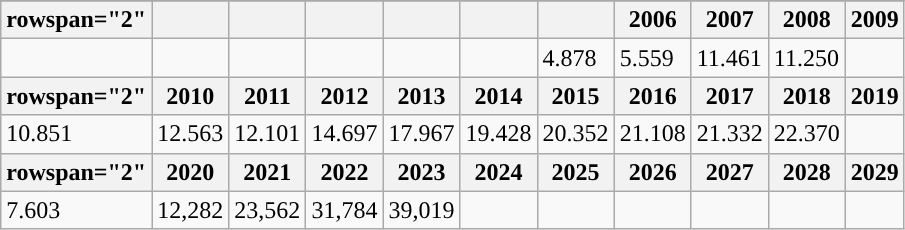<table class="wikitable">
<tr style="background: #cccccc;">
</tr>
<tr>
<th>rowspan="2" </th>
<th></th>
<th></th>
<th></th>
<th></th>
<th></th>
<th></th>
<th>2006</th>
<th>2007</th>
<th>2008</th>
<th>2009</th>
</tr>
<tr>
<td></td>
<td></td>
<td></td>
<td></td>
<td></td>
<td></td>
<td>4.878</td>
<td>5.559</td>
<td>11.461</td>
<td>11.250</td>
</tr>
<tr>
<th>rowspan="2" </th>
<th>2010</th>
<th>2011</th>
<th>2012</th>
<th>2013</th>
<th>2014</th>
<th>2015</th>
<th>2016</th>
<th>2017</th>
<th>2018</th>
<th>2019</th>
</tr>
<tr>
<td>10.851</td>
<td>12.563</td>
<td>12.101</td>
<td>14.697</td>
<td>17.967</td>
<td>19.428</td>
<td>20.352</td>
<td>21.108</td>
<td>21.332</td>
<td>22.370</td>
</tr>
<tr>
<th>rowspan="2" </th>
<th>2020</th>
<th>2021</th>
<th>2022</th>
<th>2023</th>
<th>2024</th>
<th>2025</th>
<th>2026</th>
<th>2027</th>
<th>2028</th>
<th>2029</th>
</tr>
<tr>
<td>7.603</td>
<td>12,282</td>
<td>23,562</td>
<td>31,784</td>
<td>39,019</td>
<td></td>
<td></td>
<td></td>
<td></td>
<td></td>
</tr>
</table>
